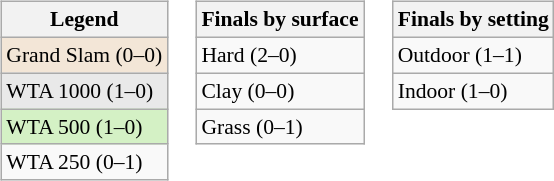<table>
<tr valign=top>
<td><br><table class="wikitable" style=font-size:90%>
<tr>
<th>Legend</th>
</tr>
<tr>
<td bgcolor="#f3e6d7">Grand Slam (0–0)</td>
</tr>
<tr>
<td bgcolor="#e9e9e9">WTA 1000 (1–0)</td>
</tr>
<tr>
<td bgcolor="#d4f1c5">WTA 500 (1–0)</td>
</tr>
<tr>
<td>WTA 250 (0–1)</td>
</tr>
</table>
</td>
<td><br><table class="wikitable" style=font-size:90%>
<tr>
<th>Finals by surface</th>
</tr>
<tr>
<td>Hard (2–0)</td>
</tr>
<tr>
<td>Clay (0–0)</td>
</tr>
<tr>
<td>Grass (0–1)</td>
</tr>
</table>
</td>
<td><br><table class="wikitable" style=font-size:90%>
<tr>
<th>Finals by setting</th>
</tr>
<tr>
<td>Outdoor (1–1)</td>
</tr>
<tr>
<td>Indoor (1–0)</td>
</tr>
</table>
</td>
</tr>
</table>
